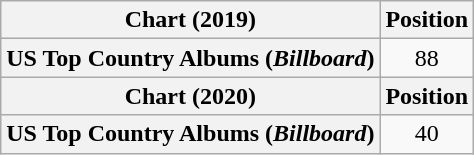<table class="wikitable plainrowheaders" style="text-align:center">
<tr>
<th scope="col">Chart (2019)</th>
<th scope="col">Position</th>
</tr>
<tr>
<th scope="row">US Top Country Albums (<em>Billboard</em>)</th>
<td>88</td>
</tr>
<tr>
<th scope="col">Chart (2020)</th>
<th scope="col">Position</th>
</tr>
<tr>
<th scope="row">US Top Country Albums (<em>Billboard</em>)</th>
<td>40</td>
</tr>
</table>
